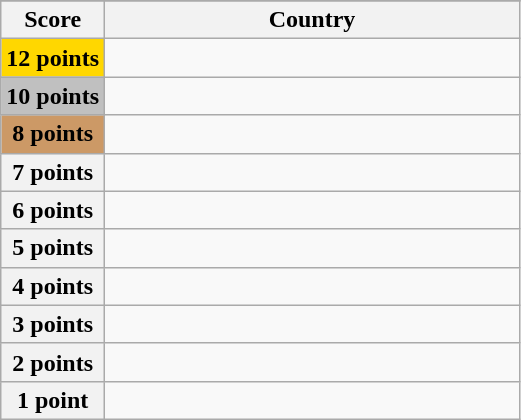<table class="wikitable">
<tr>
</tr>
<tr>
<th scope="col" width="20%">Score</th>
<th scope="col">Country</th>
</tr>
<tr>
<th scope="row" style="background:gold">12 points</th>
<td></td>
</tr>
<tr>
<th scope="row" style="background:silver">10 points</th>
<td></td>
</tr>
<tr>
<th scope="row" style="background:#CC9966">8 points</th>
<td></td>
</tr>
<tr>
<th scope="row">7 points</th>
<td></td>
</tr>
<tr>
<th scope="row">6 points</th>
<td></td>
</tr>
<tr>
<th scope="row">5 points</th>
<td></td>
</tr>
<tr>
<th scope="row">4 points</th>
<td></td>
</tr>
<tr>
<th scope="row">3 points</th>
<td></td>
</tr>
<tr>
<th scope="row">2 points</th>
<td></td>
</tr>
<tr>
<th scope="row">1 point</th>
<td></td>
</tr>
</table>
